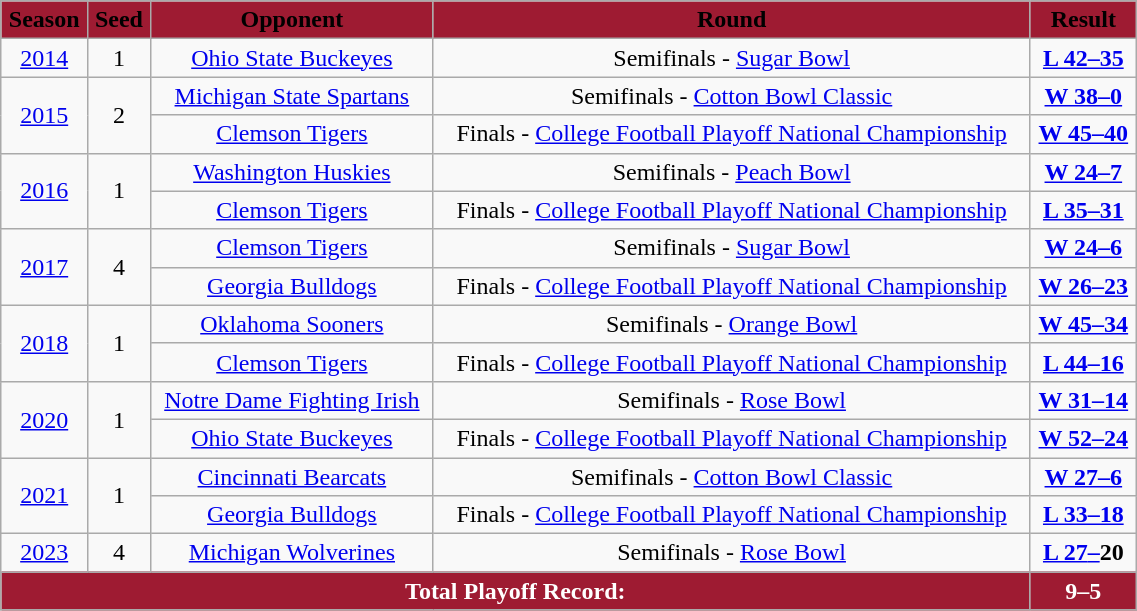<table class="wikitable" style="width:60%; text-align:center;">
<tr>
<th style="background:#9E1B32;"><span> Season </span></th>
<th style="background:#9E1B32;"><span> Seed </span></th>
<th style="background:#9E1B32;"><span> Opponent </span></th>
<th style="background:#9E1B32;"><span> Round </span></th>
<th style="background:#9E1B32;"><span> Result </span></th>
</tr>
<tr style="text-align:center;">
<td><a href='#'>2014</a></td>
<td>1</td>
<td><a href='#'>Ohio State Buckeyes</a></td>
<td>Semifinals - <a href='#'>Sugar Bowl</a></td>
<td><strong><a href='#'>L 42–35</a></strong></td>
</tr>
<tr style="text-align:center;">
<td rowspan="2"><a href='#'>2015</a></td>
<td rowspan="2">2</td>
<td><a href='#'>Michigan State Spartans</a></td>
<td>Semifinals - <a href='#'>Cotton Bowl Classic</a></td>
<td><strong><a href='#'>W 38–0</a></strong></td>
</tr>
<tr style="text-align:center;">
<td><a href='#'>Clemson Tigers</a></td>
<td>Finals - <a href='#'>College Football Playoff National Championship</a></td>
<td><strong><a href='#'>W 45–40</a></strong></td>
</tr>
<tr style="text-align:center;">
<td rowspan="2"><a href='#'>2016</a></td>
<td rowspan="2">1</td>
<td><a href='#'>Washington Huskies</a></td>
<td>Semifinals - <a href='#'>Peach Bowl</a></td>
<td><strong><a href='#'>W 24–7</a></strong></td>
</tr>
<tr style="text-align:center;">
<td><a href='#'>Clemson Tigers</a></td>
<td>Finals - <a href='#'>College Football Playoff National Championship</a></td>
<td><strong><a href='#'>L 35–31</a></strong></td>
</tr>
<tr>
<td rowspan="2"><a href='#'>2017</a></td>
<td rowspan="2">4</td>
<td><a href='#'>Clemson Tigers</a></td>
<td>Semifinals - <a href='#'>Sugar Bowl</a></td>
<td><a href='#'><strong>W 24–6</strong></a></td>
</tr>
<tr>
<td><a href='#'>Georgia Bulldogs</a></td>
<td>Finals - <a href='#'>College Football Playoff National Championship</a></td>
<td><strong><a href='#'>W 26–23</a></strong></td>
</tr>
<tr>
<td rowspan="2"><a href='#'>2018</a></td>
<td rowspan="2">1</td>
<td><a href='#'>Oklahoma Sooners</a></td>
<td>Semifinals - <a href='#'>Orange Bowl</a></td>
<td><a href='#'><strong>W 45–34</strong></a></td>
</tr>
<tr>
<td><a href='#'>Clemson Tigers</a></td>
<td>Finals - <a href='#'>College Football Playoff National Championship</a></td>
<td><a href='#'><strong>L 44–16</strong></a></td>
</tr>
<tr>
<td rowspan="2"><a href='#'>2020</a></td>
<td rowspan="2">1</td>
<td><a href='#'>Notre Dame Fighting Irish</a></td>
<td>Semifinals - <a href='#'>Rose Bowl</a></td>
<td><strong><a href='#'>W 31–14</a></strong></td>
</tr>
<tr>
<td><a href='#'>Ohio State Buckeyes</a></td>
<td>Finals - <a href='#'>College Football Playoff National Championship</a></td>
<td><strong><a href='#'>W 52–24</a></strong></td>
</tr>
<tr>
<td rowspan="2"><a href='#'>2021</a></td>
<td rowspan="2">1</td>
<td><a href='#'>Cincinnati Bearcats</a></td>
<td>Semifinals - <a href='#'>Cotton Bowl Classic</a></td>
<td><strong><a href='#'>W 27–6</a></strong></td>
</tr>
<tr>
<td><a href='#'>Georgia Bulldogs</a></td>
<td>Finals - <a href='#'>College Football Playoff  National Championship</a></td>
<td><strong><a href='#'>L 33–18</a></strong></td>
</tr>
<tr>
<td><a href='#'>2023</a></td>
<td>4</td>
<td><a href='#'>Michigan Wolverines</a></td>
<td>Semifinals -  <a href='#'>Rose Bowl</a></td>
<td><strong><a href='#'>L 27</a><a href='#'>–</a>20</strong></td>
</tr>
<tr style="font-weight:bold; background:#9E1B32; color:white;">
<td colspan="4"><strong>Total Playoff Record:</strong></td>
<td><strong>9–5</strong></td>
</tr>
</table>
